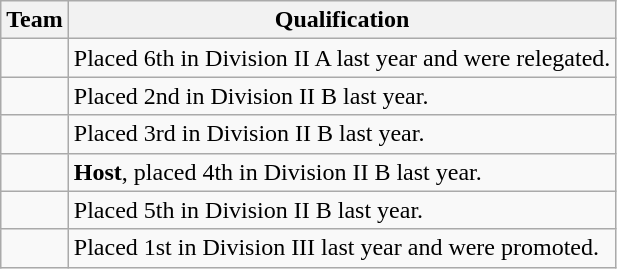<table class="wikitable">
<tr>
<th>Team</th>
<th>Qualification</th>
</tr>
<tr>
<td></td>
<td>Placed 6th in Division II A last year and were relegated.</td>
</tr>
<tr>
<td></td>
<td>Placed 2nd in Division II B last year.</td>
</tr>
<tr>
<td></td>
<td>Placed 3rd in Division II B last year.</td>
</tr>
<tr>
<td></td>
<td><strong>Host</strong>, placed 4th in Division II B last year.</td>
</tr>
<tr>
<td></td>
<td>Placed 5th in Division II B last year.</td>
</tr>
<tr>
<td></td>
<td>Placed 1st in Division III last year and were promoted.</td>
</tr>
</table>
